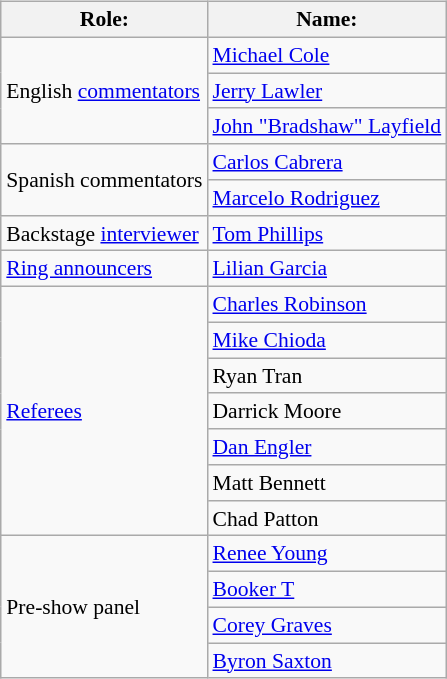<table class=wikitable style="font-size:90%; margin: 0.5em 0 0.5em 1em; float: right; clear: right;">
<tr>
<th>Role:</th>
<th>Name:</th>
</tr>
<tr>
<td rowspan=3>English <a href='#'>commentators</a></td>
<td><a href='#'>Michael Cole</a></td>
</tr>
<tr>
<td><a href='#'>Jerry Lawler</a></td>
</tr>
<tr>
<td><a href='#'>John "Bradshaw" Layfield</a></td>
</tr>
<tr>
<td rowspan=2>Spanish commentators</td>
<td><a href='#'>Carlos Cabrera</a></td>
</tr>
<tr>
<td><a href='#'>Marcelo Rodriguez</a></td>
</tr>
<tr>
<td>Backstage <a href='#'>interviewer</a></td>
<td><a href='#'>Tom Phillips</a></td>
</tr>
<tr>
<td><a href='#'>Ring announcers</a></td>
<td><a href='#'>Lilian Garcia</a></td>
</tr>
<tr>
<td rowspan=7><a href='#'>Referees</a></td>
<td><a href='#'>Charles Robinson</a></td>
</tr>
<tr>
<td><a href='#'>Mike Chioda</a></td>
</tr>
<tr>
<td>Ryan Tran</td>
</tr>
<tr>
<td>Darrick Moore</td>
</tr>
<tr>
<td><a href='#'>Dan Engler</a></td>
</tr>
<tr>
<td>Matt Bennett</td>
</tr>
<tr>
<td>Chad Patton</td>
</tr>
<tr>
<td rowspan=4>Pre-show panel</td>
<td><a href='#'>Renee Young</a></td>
</tr>
<tr>
<td><a href='#'>Booker T</a></td>
</tr>
<tr>
<td><a href='#'>Corey Graves</a></td>
</tr>
<tr>
<td><a href='#'>Byron Saxton</a></td>
</tr>
</table>
